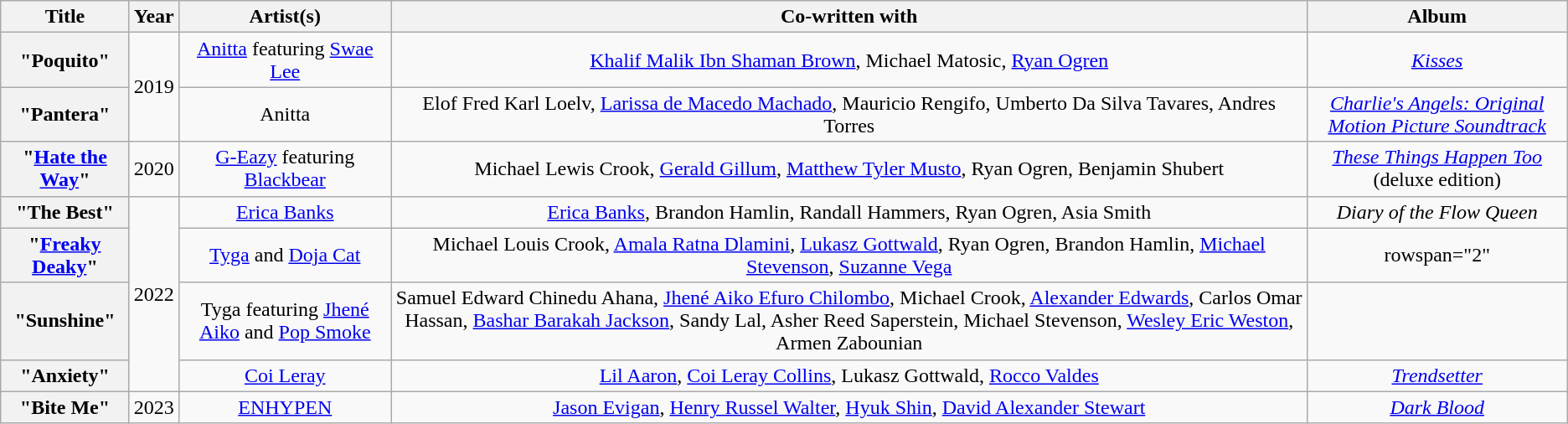<table class="wikitable plainrowheaders" style="text-align:center;">
<tr>
<th scope="col">Title</th>
<th scope="col">Year</th>
<th scope="col">Artist(s)</th>
<th scope="col">Co-written with</th>
<th scope="col">Album</th>
</tr>
<tr>
<th scope="row">"Poquito"</th>
<td rowspan="2">2019</td>
<td><a href='#'>Anitta</a> featuring <a href='#'>Swae Lee</a></td>
<td><a href='#'>Khalif Malik Ibn Shaman Brown</a>, Michael Matosic, <a href='#'>Ryan Ogren</a></td>
<td><em><a href='#'>Kisses</a></em></td>
</tr>
<tr>
<th scope="row">"Pantera"</th>
<td>Anitta</td>
<td>Elof Fred Karl Loelv, <a href='#'>Larissa de Macedo Machado</a>, Mauricio Rengifo, Umberto Da Silva Tavares, Andres Torres</td>
<td><em><a href='#'>Charlie's Angels: Original Motion Picture Soundtrack</a></em></td>
</tr>
<tr>
<th scope="row">"<a href='#'>Hate the Way</a>"</th>
<td>2020</td>
<td><a href='#'>G-Eazy</a> featuring <a href='#'>Blackbear</a></td>
<td>Michael Lewis Crook, <a href='#'>Gerald Gillum</a>, <a href='#'>Matthew Tyler Musto</a>, Ryan Ogren, Benjamin Shubert</td>
<td><em><a href='#'>These Things Happen Too</a></em> (deluxe edition)</td>
</tr>
<tr>
<th scope="row">"The Best"</th>
<td rowspan="4">2022</td>
<td><a href='#'>Erica Banks</a></td>
<td><a href='#'>Erica Banks</a>, Brandon Hamlin, Randall Hammers, Ryan Ogren, Asia Smith</td>
<td><em>Diary of the Flow Queen</em></td>
</tr>
<tr>
<th scope="row">"<a href='#'>Freaky Deaky</a>"</th>
<td><a href='#'>Tyga</a> and <a href='#'>Doja Cat</a></td>
<td>Michael Louis Crook, <a href='#'>Amala Ratna Dlamini</a>, <a href='#'>Lukasz Gottwald</a>, Ryan Ogren, Brandon Hamlin, <a href='#'>Michael Stevenson</a>, <a href='#'>Suzanne Vega</a></td>
<td>rowspan="2" </td>
</tr>
<tr>
<th scope="row">"Sunshine"</th>
<td>Tyga featuring <a href='#'>Jhené Aiko</a> and <a href='#'>Pop Smoke</a></td>
<td>Samuel Edward Chinedu Ahana, <a href='#'> Jhené Aiko Efuro Chilombo</a>, Michael Crook, <a href='#'>Alexander Edwards</a>, Carlos Omar Hassan, <a href='#'>Bashar Barakah Jackson</a>, Sandy Lal, Asher Reed Saperstein, Michael Stevenson, <a href='#'>Wesley Eric Weston</a>, Armen Zabounian</td>
</tr>
<tr>
<th scope="row">"Anxiety"</th>
<td><a href='#'>Coi Leray</a></td>
<td><a href='#'>Lil Aaron</a>, <a href='#'>Coi Leray Collins</a>, Lukasz Gottwald, <a href='#'>Rocco Valdes</a></td>
<td><em><a href='#'>Trendsetter</a></em></td>
</tr>
<tr>
<th scope="row">"Bite Me"</th>
<td>2023</td>
<td><a href='#'>ENHYPEN</a></td>
<td><a href='#'>Jason Evigan</a>, <a href='#'>Henry Russel Walter</a>, <a href='#'>Hyuk Shin</a>, <a href='#'>David Alexander Stewart</a></td>
<td><em><a href='#'>Dark Blood</a></em></td>
</tr>
</table>
